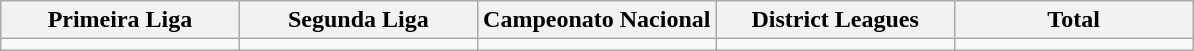<table class="wikitable">
<tr>
<th width="20%">Primeira Liga</th>
<th width="20%">Segunda Liga</th>
<th width="20%">Campeonato Nacional</th>
<th width="20%">District Leagues</th>
<th width="20%">Total</th>
</tr>
<tr>
<td></td>
<td></td>
<td></td>
<td></td>
<td></td>
</tr>
</table>
